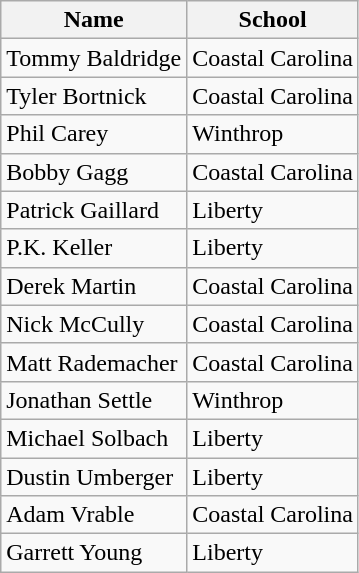<table class=wikitable>
<tr>
<th>Name</th>
<th>School</th>
</tr>
<tr>
<td>Tommy Baldridge</td>
<td>Coastal Carolina</td>
</tr>
<tr>
<td>Tyler Bortnick</td>
<td>Coastal Carolina</td>
</tr>
<tr>
<td>Phil Carey</td>
<td>Winthrop</td>
</tr>
<tr>
<td>Bobby Gagg</td>
<td>Coastal Carolina</td>
</tr>
<tr>
<td>Patrick Gaillard</td>
<td>Liberty</td>
</tr>
<tr>
<td>P.K. Keller</td>
<td>Liberty</td>
</tr>
<tr>
<td>Derek Martin</td>
<td>Coastal Carolina</td>
</tr>
<tr>
<td>Nick McCully</td>
<td>Coastal Carolina</td>
</tr>
<tr>
<td>Matt Rademacher</td>
<td>Coastal Carolina</td>
</tr>
<tr>
<td>Jonathan Settle</td>
<td>Winthrop</td>
</tr>
<tr>
<td>Michael Solbach</td>
<td>Liberty</td>
</tr>
<tr>
<td>Dustin Umberger</td>
<td>Liberty</td>
</tr>
<tr>
<td>Adam Vrable</td>
<td>Coastal Carolina</td>
</tr>
<tr>
<td>Garrett Young</td>
<td>Liberty</td>
</tr>
</table>
